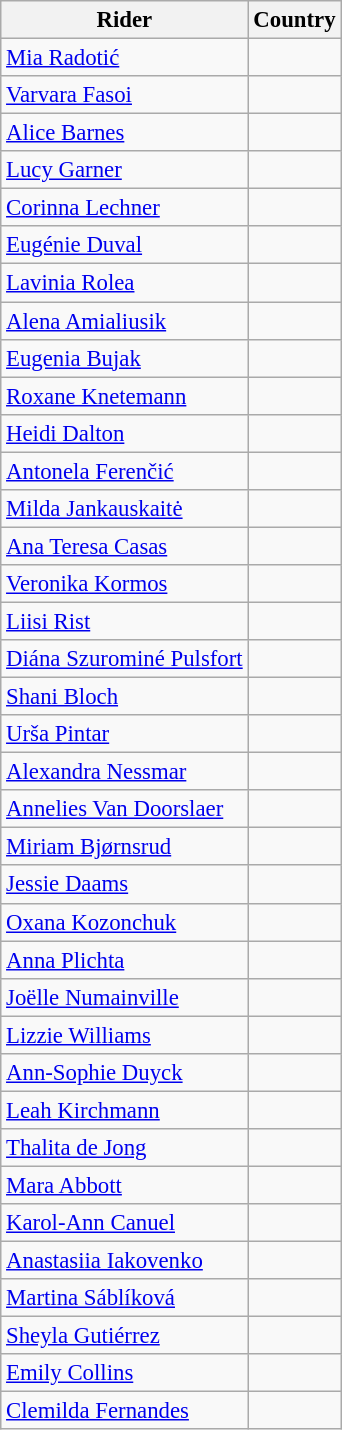<table class="wikitable" style="font-size:95%; text-align:left;">
<tr>
<th>Rider</th>
<th>Country</th>
</tr>
<tr>
<td><a href='#'>Mia Radotić</a></td>
<td></td>
</tr>
<tr>
<td><a href='#'>Varvara Fasoi</a></td>
<td></td>
</tr>
<tr>
<td><a href='#'>Alice Barnes</a></td>
<td></td>
</tr>
<tr>
<td><a href='#'>Lucy Garner</a></td>
<td></td>
</tr>
<tr>
<td><a href='#'>Corinna Lechner</a></td>
<td></td>
</tr>
<tr>
<td><a href='#'>Eugénie Duval</a></td>
<td></td>
</tr>
<tr>
<td><a href='#'>Lavinia Rolea</a></td>
<td></td>
</tr>
<tr>
<td><a href='#'>Alena Amialiusik</a></td>
<td></td>
</tr>
<tr>
<td><a href='#'>Eugenia Bujak</a></td>
<td></td>
</tr>
<tr>
<td><a href='#'>Roxane Knetemann</a></td>
<td></td>
</tr>
<tr>
<td><a href='#'>Heidi Dalton</a></td>
<td></td>
</tr>
<tr>
<td><a href='#'>Antonela Ferenčić</a></td>
<td></td>
</tr>
<tr>
<td><a href='#'>Milda Jankauskaitė</a></td>
<td></td>
</tr>
<tr>
<td><a href='#'>Ana Teresa Casas</a></td>
<td></td>
</tr>
<tr>
<td><a href='#'>Veronika Kormos</a></td>
<td></td>
</tr>
<tr>
<td><a href='#'>Liisi Rist</a></td>
<td></td>
</tr>
<tr>
<td><a href='#'>Diána Szurominé Pulsfort</a></td>
<td></td>
</tr>
<tr>
<td><a href='#'>Shani Bloch</a></td>
<td></td>
</tr>
<tr>
<td><a href='#'>Urša Pintar</a></td>
<td></td>
</tr>
<tr>
<td><a href='#'>Alexandra Nessmar</a></td>
<td></td>
</tr>
<tr>
<td><a href='#'>Annelies Van Doorslaer</a></td>
<td></td>
</tr>
<tr>
<td><a href='#'>Miriam Bjørnsrud</a></td>
<td></td>
</tr>
<tr>
<td><a href='#'>Jessie Daams</a></td>
<td></td>
</tr>
<tr>
<td><a href='#'>Oxana Kozonchuk</a></td>
<td></td>
</tr>
<tr>
<td><a href='#'>Anna Plichta</a></td>
<td></td>
</tr>
<tr>
<td><a href='#'>Joëlle Numainville</a></td>
<td></td>
</tr>
<tr>
<td><a href='#'>Lizzie Williams</a></td>
<td></td>
</tr>
<tr>
<td><a href='#'>Ann-Sophie Duyck</a></td>
<td></td>
</tr>
<tr>
<td><a href='#'>Leah Kirchmann</a></td>
<td></td>
</tr>
<tr>
<td><a href='#'>Thalita de Jong</a></td>
<td></td>
</tr>
<tr>
<td><a href='#'>Mara Abbott</a></td>
<td></td>
</tr>
<tr>
<td><a href='#'>Karol-Ann Canuel</a></td>
<td></td>
</tr>
<tr>
<td><a href='#'>Anastasiia Iakovenko</a></td>
<td></td>
</tr>
<tr>
<td><a href='#'>Martina Sáblíková</a></td>
<td></td>
</tr>
<tr>
<td><a href='#'>Sheyla Gutiérrez</a></td>
<td></td>
</tr>
<tr>
<td><a href='#'>Emily Collins</a></td>
<td></td>
</tr>
<tr>
<td><a href='#'>Clemilda Fernandes</a></td>
<td></td>
</tr>
</table>
